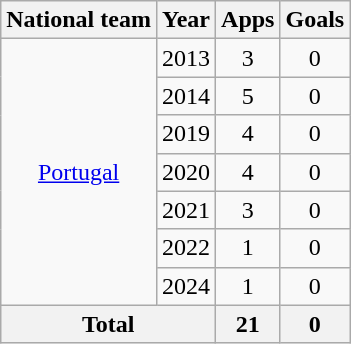<table class="wikitable" style="text-align:center">
<tr>
<th>National team</th>
<th>Year</th>
<th>Apps</th>
<th>Goals</th>
</tr>
<tr>
<td rowspan=7><a href='#'>Portugal</a></td>
<td>2013</td>
<td>3</td>
<td>0</td>
</tr>
<tr>
<td>2014</td>
<td>5</td>
<td>0</td>
</tr>
<tr>
<td>2019</td>
<td>4</td>
<td>0</td>
</tr>
<tr>
<td>2020</td>
<td>4</td>
<td>0</td>
</tr>
<tr>
<td>2021</td>
<td>3</td>
<td>0</td>
</tr>
<tr>
<td>2022</td>
<td>1</td>
<td>0</td>
</tr>
<tr>
<td>2024</td>
<td>1</td>
<td>0</td>
</tr>
<tr>
<th colspan=2>Total</th>
<th>21</th>
<th>0</th>
</tr>
</table>
